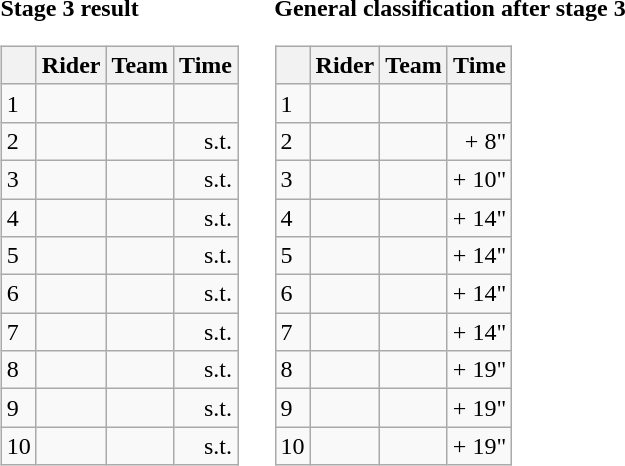<table>
<tr>
<td><strong>Stage 3 result</strong><br><table class="wikitable">
<tr>
<th></th>
<th>Rider</th>
<th>Team</th>
<th>Time</th>
</tr>
<tr>
<td>1</td>
<td> </td>
<td></td>
<td align="right"></td>
</tr>
<tr>
<td>2</td>
<td></td>
<td></td>
<td align="right">s.t.</td>
</tr>
<tr>
<td>3</td>
<td></td>
<td></td>
<td align="right">s.t.</td>
</tr>
<tr>
<td>4</td>
<td></td>
<td></td>
<td align="right">s.t.</td>
</tr>
<tr>
<td>5</td>
<td></td>
<td></td>
<td align="right">s.t.</td>
</tr>
<tr>
<td>6</td>
<td></td>
<td></td>
<td align="right">s.t.</td>
</tr>
<tr>
<td>7</td>
<td></td>
<td></td>
<td align="right">s.t.</td>
</tr>
<tr>
<td>8</td>
<td></td>
<td></td>
<td align="right">s.t.</td>
</tr>
<tr>
<td>9</td>
<td></td>
<td></td>
<td align="right">s.t.</td>
</tr>
<tr>
<td>10</td>
<td></td>
<td></td>
<td align="right">s.t.</td>
</tr>
</table>
</td>
<td></td>
<td><strong>General classification after stage 3</strong><br><table class="wikitable">
<tr>
<th></th>
<th>Rider</th>
<th>Team</th>
<th>Time</th>
</tr>
<tr>
<td>1</td>
<td> </td>
<td></td>
<td align="right"></td>
</tr>
<tr>
<td>2</td>
<td></td>
<td></td>
<td align="right">+ 8"</td>
</tr>
<tr>
<td>3</td>
<td></td>
<td></td>
<td align="right">+ 10"</td>
</tr>
<tr>
<td>4</td>
<td></td>
<td></td>
<td align="right">+ 14"</td>
</tr>
<tr>
<td>5</td>
<td></td>
<td></td>
<td align="right">+ 14"</td>
</tr>
<tr>
<td>6</td>
<td></td>
<td></td>
<td align="right">+ 14"</td>
</tr>
<tr>
<td>7</td>
<td></td>
<td></td>
<td align="right">+ 14"</td>
</tr>
<tr>
<td>8</td>
<td></td>
<td></td>
<td align="right">+ 19"</td>
</tr>
<tr>
<td>9</td>
<td></td>
<td></td>
<td align="right">+ 19"</td>
</tr>
<tr>
<td>10</td>
<td></td>
<td></td>
<td align="right">+ 19"</td>
</tr>
</table>
</td>
</tr>
</table>
